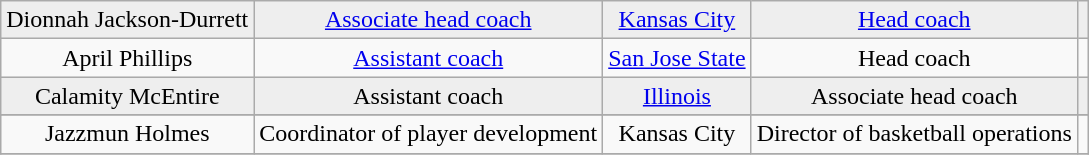<table class="wikitable">
<tr align="center" style="background:#eeeeee;">
<td>Dionnah Jackson-Durrett</td>
<td><a href='#'>Associate head coach</a></td>
<td><a href='#'>Kansas City</a></td>
<td><a href='#'>Head coach</a></td>
<td></td>
</tr>
<tr align="center">
<td>April Phillips</td>
<td><a href='#'>Assistant coach</a></td>
<td><a href='#'>San Jose State</a></td>
<td>Head coach</td>
<td></td>
</tr>
<tr align="center" style="background:#eeeeee;">
<td>Calamity McEntire</td>
<td>Assistant coach</td>
<td><a href='#'>Illinois</a></td>
<td>Associate head coach</td>
<td></td>
</tr>
<tr>
</tr>
<tr align="center">
<td>Jazzmun Holmes</td>
<td>Coordinator of player development</td>
<td>Kansas City</td>
<td>Director of basketball operations</td>
<td></td>
</tr>
<tr>
</tr>
</table>
